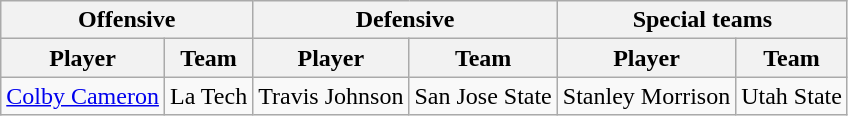<table class="wikitable">
<tr>
<th colspan="2">Offensive</th>
<th colspan="2">Defensive</th>
<th colspan="2">Special teams</th>
</tr>
<tr>
<th>Player</th>
<th>Team</th>
<th>Player</th>
<th>Team</th>
<th>Player</th>
<th>Team</th>
</tr>
<tr>
<td><a href='#'>Colby Cameron</a></td>
<td>La Tech</td>
<td>Travis Johnson</td>
<td>San Jose State</td>
<td>Stanley Morrison</td>
<td>Utah State</td>
</tr>
</table>
